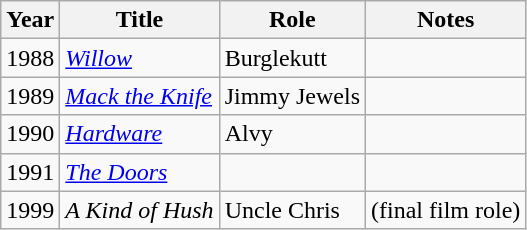<table class="wikitable">
<tr>
<th>Year</th>
<th>Title</th>
<th>Role</th>
<th>Notes</th>
</tr>
<tr>
<td>1988</td>
<td><em><a href='#'>Willow</a></em></td>
<td>Burglekutt</td>
<td></td>
</tr>
<tr>
<td>1989</td>
<td><em><a href='#'>Mack the Knife</a></em></td>
<td>Jimmy Jewels</td>
<td></td>
</tr>
<tr>
<td>1990</td>
<td><em><a href='#'>Hardware</a></em></td>
<td>Alvy</td>
<td></td>
</tr>
<tr>
<td>1991</td>
<td><em><a href='#'>The Doors</a></em></td>
<td></td>
<td></td>
</tr>
<tr>
<td>1999</td>
<td><em>A Kind of Hush</em></td>
<td>Uncle Chris</td>
<td>(final film role)</td>
</tr>
</table>
